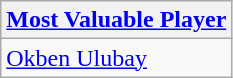<table class=wikitable>
<tr>
<th><a href='#'>Most Valuable Player</a></th>
</tr>
<tr>
<td> <a href='#'>Okben Ulubay</a></td>
</tr>
</table>
